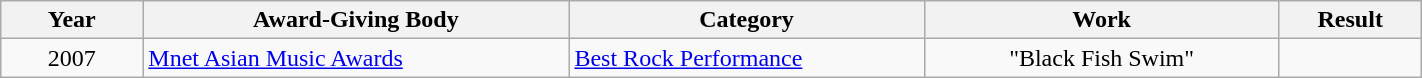<table | width="75%" class="wikitable sortable">
<tr>
<th width="10%">Year</th>
<th width="30%">Award-Giving Body</th>
<th width="25%">Category</th>
<th width="25%">Work</th>
<th width="10%">Result</th>
</tr>
<tr>
<td align="center">2007</td>
<td><a href='#'>Mnet Asian Music Awards</a></td>
<td><a href='#'>Best Rock Performance</a></td>
<td align="center">"Black Fish Swim"</td>
<td></td>
</tr>
</table>
